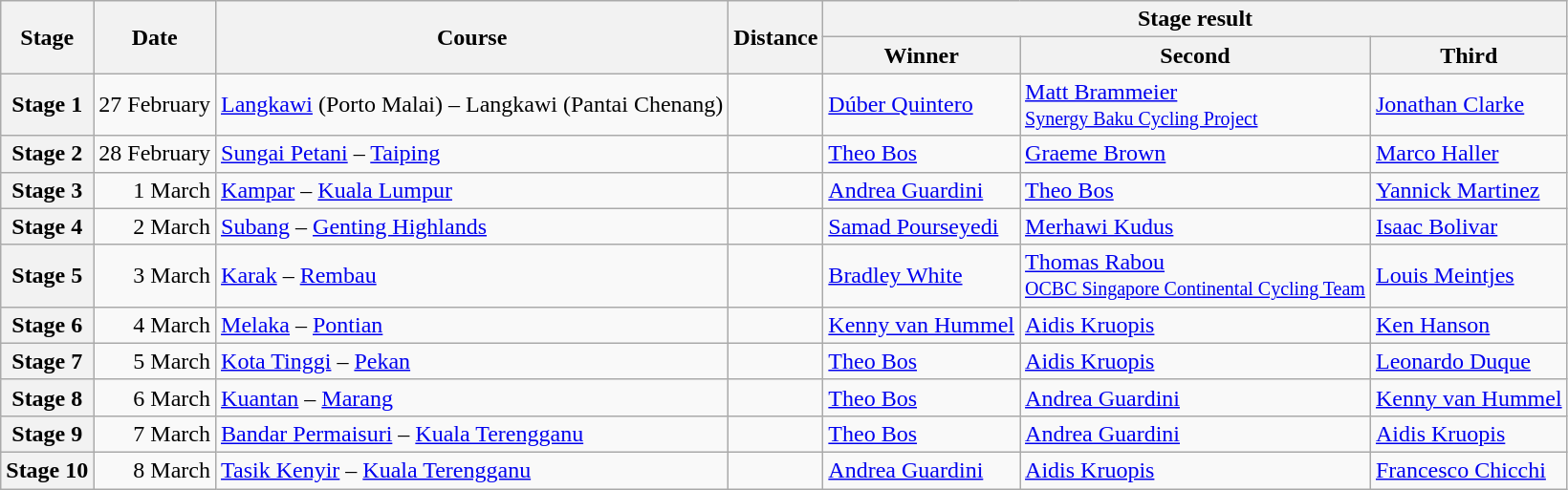<table class="wikitable">
<tr>
<th rowspan=2>Stage</th>
<th rowspan=2>Date</th>
<th rowspan=2>Course</th>
<th rowspan=2>Distance</th>
<th colspan=3>Stage result</th>
</tr>
<tr>
<th>Winner</th>
<th>Second</th>
<th>Third</th>
</tr>
<tr>
<th style="text-align:center">Stage 1</th>
<td align=right>27 February</td>
<td><a href='#'>Langkawi</a> (Porto Malai) – Langkawi (Pantai Chenang)</td>
<td style="text-align:center;"></td>
<td> <a href='#'>Dúber Quintero</a><br><small></small></td>
<td> <a href='#'>Matt Brammeier</a><br><small><a href='#'>Synergy Baku Cycling Project</a></small></td>
<td> <a href='#'>Jonathan Clarke</a><br><small></small></td>
</tr>
<tr>
<th style="text-align:center">Stage 2</th>
<td align=right>28 February</td>
<td><a href='#'>Sungai Petani</a> – <a href='#'>Taiping</a></td>
<td style="text-align:center;"></td>
<td> <a href='#'>Theo Bos</a><br><small></small></td>
<td> <a href='#'>Graeme Brown</a><br><small></small></td>
<td> <a href='#'>Marco Haller</a><br><small></small></td>
</tr>
<tr>
<th style="text-align:center">Stage 3</th>
<td align=right>1 March</td>
<td><a href='#'>Kampar</a> – <a href='#'>Kuala Lumpur</a></td>
<td style="text-align:center;"></td>
<td> <a href='#'>Andrea Guardini</a><br><small></small></td>
<td> <a href='#'>Theo Bos</a><br><small></small></td>
<td> <a href='#'>Yannick Martinez</a><br><small></small></td>
</tr>
<tr>
<th style="text-align:center">Stage 4</th>
<td align=right>2 March</td>
<td><a href='#'>Subang</a> – <a href='#'>Genting Highlands</a></td>
<td style="text-align:center;"></td>
<td> <a href='#'>Samad Pourseyedi</a><br><small></small></td>
<td> <a href='#'>Merhawi Kudus</a><br><small></small></td>
<td> <a href='#'>Isaac Bolivar</a><br><small></small></td>
</tr>
<tr>
<th style="text-align:center">Stage 5</th>
<td align=right>3 March</td>
<td><a href='#'>Karak</a> – <a href='#'>Rembau</a></td>
<td style="text-align:center;"></td>
<td> <a href='#'>Bradley White</a><br><small></small></td>
<td> <a href='#'>Thomas Rabou</a><br><small><a href='#'>OCBC Singapore Continental Cycling Team</a></small></td>
<td> <a href='#'>Louis Meintjes</a><br><small></small></td>
</tr>
<tr>
<th style="text-align:center">Stage 6</th>
<td align=right>4 March</td>
<td><a href='#'>Melaka</a> – <a href='#'>Pontian</a></td>
<td style="text-align:center;"></td>
<td> <a href='#'>Kenny van Hummel</a><br><small></small></td>
<td> <a href='#'>Aidis Kruopis</a><br><small></small></td>
<td> <a href='#'>Ken Hanson</a><br><small></small></td>
</tr>
<tr>
<th style="text-align:center">Stage 7</th>
<td align=right>5 March</td>
<td><a href='#'>Kota Tinggi</a> – <a href='#'>Pekan</a></td>
<td style="text-align:center;"></td>
<td> <a href='#'>Theo Bos</a><br><small></small></td>
<td> <a href='#'>Aidis Kruopis</a><br><small></small></td>
<td> <a href='#'>Leonardo Duque</a><br><small></small></td>
</tr>
<tr>
<th style="text-align:center">Stage 8</th>
<td align=right>6 March</td>
<td><a href='#'>Kuantan</a> – <a href='#'>Marang</a></td>
<td style="text-align:center;"></td>
<td> <a href='#'>Theo Bos</a><br><small></small></td>
<td> <a href='#'>Andrea Guardini</a><br><small></small></td>
<td> <a href='#'>Kenny van Hummel</a><br><small></small></td>
</tr>
<tr>
<th style="text-align:center">Stage 9</th>
<td align=right>7 March</td>
<td><a href='#'>Bandar Permaisuri</a> – <a href='#'>Kuala Terengganu</a></td>
<td style="text-align:center;"></td>
<td> <a href='#'>Theo Bos</a><br><small></small></td>
<td> <a href='#'>Andrea Guardini</a><br><small></small></td>
<td> <a href='#'>Aidis Kruopis</a><br><small></small></td>
</tr>
<tr>
<th style="text-align:center">Stage 10</th>
<td align=right>8 March</td>
<td><a href='#'>Tasik Kenyir</a> – <a href='#'>Kuala Terengganu</a></td>
<td style="text-align:center;"></td>
<td> <a href='#'>Andrea Guardini</a><br><small></small></td>
<td> <a href='#'>Aidis Kruopis</a><br><small></small></td>
<td> <a href='#'>Francesco Chicchi</a><br><small></small></td>
</tr>
</table>
